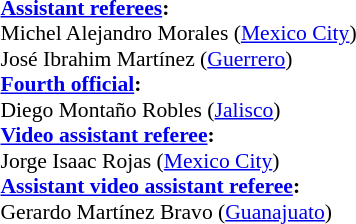<table width=100% style="font-size:90%">
<tr>
<td><br><strong><a href='#'>Assistant referees</a>:</strong>
<br>Michel Alejandro Morales (<a href='#'>Mexico City</a>)
<br>José Ibrahim Martínez (<a href='#'>Guerrero</a>)
<br><strong><a href='#'>Fourth official</a>:</strong>
<br>Diego Montaño Robles (<a href='#'>Jalisco</a>)
<br><strong><a href='#'>Video assistant referee</a>:</strong>
<br>Jorge Isaac Rojas (<a href='#'>Mexico City</a>)
<br><strong><a href='#'>Assistant video assistant referee</a>:</strong>
<br>Gerardo Martínez Bravo (<a href='#'>Guanajuato</a>)</td>
</tr>
</table>
